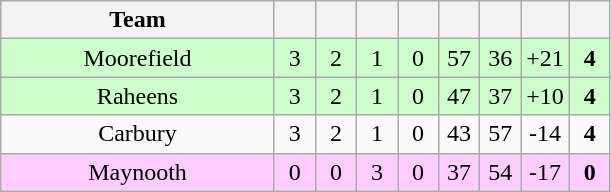<table class="wikitable" style="text-align:center">
<tr>
<th style="width:175px;">Team</th>
<th width="20"></th>
<th width="20"></th>
<th width="20"></th>
<th width="20"></th>
<th width="20"></th>
<th width="20"></th>
<th width="20"></th>
<th width="20"></th>
</tr>
<tr style="background:#cfc;">
<td>Moorefield</td>
<td>3</td>
<td>2</td>
<td>1</td>
<td>0</td>
<td>57</td>
<td>36</td>
<td>+21</td>
<td><strong>4</strong></td>
</tr>
<tr style="background:#cfc;">
<td>Raheens</td>
<td>3</td>
<td>2</td>
<td>1</td>
<td>0</td>
<td>47</td>
<td>37</td>
<td>+10</td>
<td><strong>4</strong></td>
</tr>
<tr>
<td>Carbury</td>
<td>3</td>
<td>2</td>
<td>1</td>
<td>0</td>
<td>43</td>
<td>57</td>
<td>-14</td>
<td><strong>4</strong></td>
</tr>
<tr style="background:#fcf;">
<td>Maynooth</td>
<td>0</td>
<td>0</td>
<td>3</td>
<td>0</td>
<td>37</td>
<td>54</td>
<td>-17</td>
<td><strong>0</strong></td>
</tr>
</table>
